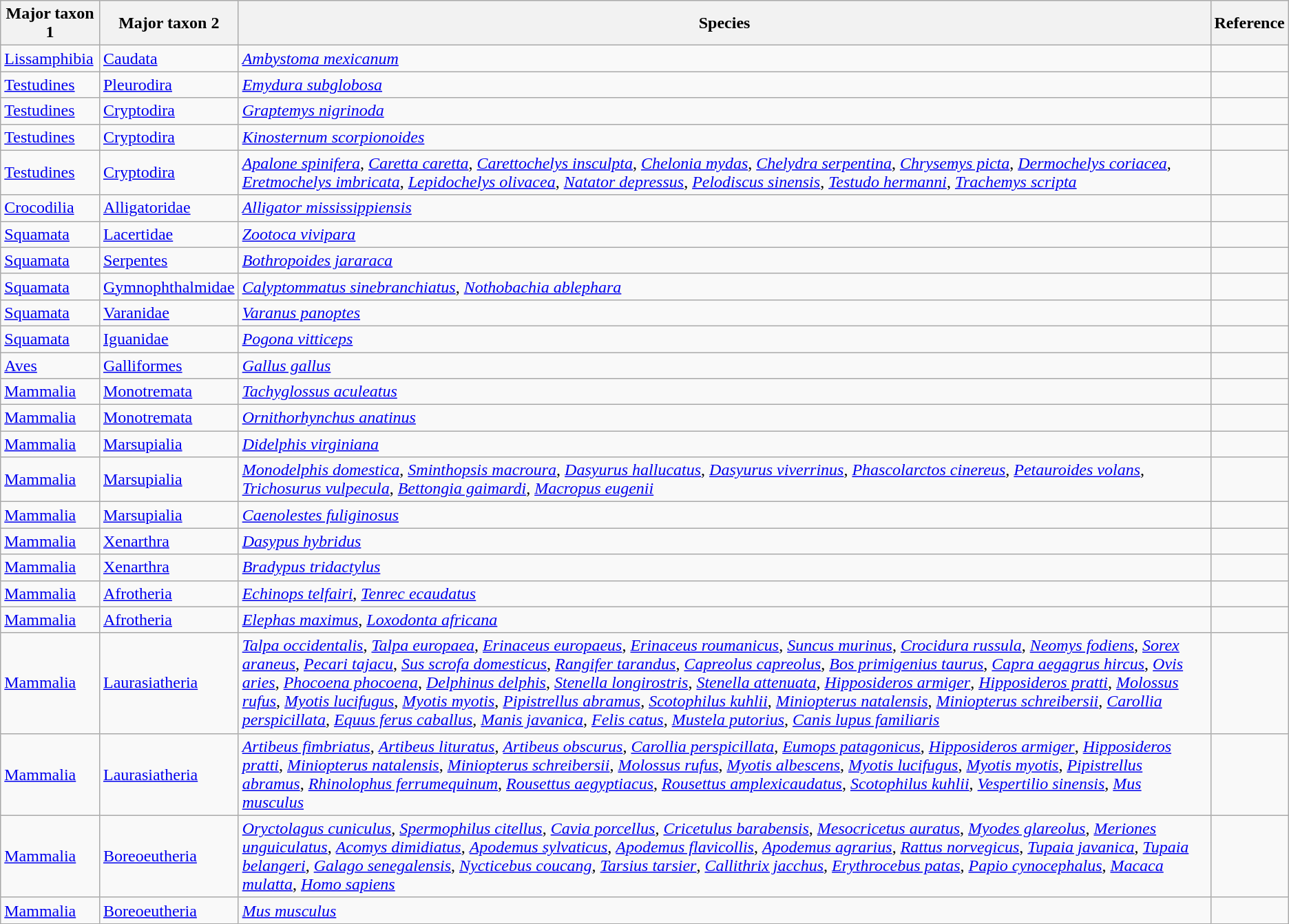<table class="wikitable">
<tr>
<th>Major taxon 1</th>
<th>Major taxon 2</th>
<th>Species</th>
<th>Reference</th>
</tr>
<tr>
<td><a href='#'>Lissamphibia</a></td>
<td><a href='#'>Caudata</a></td>
<td><em><a href='#'>Ambystoma mexicanum</a></em></td>
<td></td>
</tr>
<tr>
<td><a href='#'>Testudines</a></td>
<td><a href='#'>Pleurodira</a></td>
<td><em><a href='#'>Emydura subglobosa</a></em></td>
<td></td>
</tr>
<tr>
<td><a href='#'>Testudines</a></td>
<td><a href='#'>Cryptodira</a></td>
<td><em><a href='#'>Graptemys nigrinoda</a></em></td>
<td></td>
</tr>
<tr>
<td><a href='#'>Testudines</a></td>
<td><a href='#'>Cryptodira</a></td>
<td><em><a href='#'>Kinosternum scorpionoides</a></em></td>
<td></td>
</tr>
<tr>
<td><a href='#'>Testudines</a></td>
<td><a href='#'>Cryptodira</a></td>
<td><em><a href='#'>Apalone spinifera</a></em>, <em><a href='#'>Caretta caretta</a></em>, <em><a href='#'>Carettochelys insculpta</a></em>, <em><a href='#'>Chelonia mydas</a></em>, <em><a href='#'>Chelydra serpentina</a></em>, <em><a href='#'>Chrysemys picta</a></em>, <em><a href='#'>Dermochelys coriacea</a></em>, <em><a href='#'>Eretmochelys imbricata</a></em>, <em><a href='#'>Lepidochelys olivacea</a></em>, <em><a href='#'>Natator depressus</a></em>, <em><a href='#'>Pelodiscus sinensis</a></em>, <em><a href='#'>Testudo hermanni</a></em>, <em><a href='#'>Trachemys scripta</a></em></td>
<td></td>
</tr>
<tr>
<td><a href='#'>Crocodilia</a></td>
<td><a href='#'>Alligatoridae</a></td>
<td><em><a href='#'>Alligator mississippiensis</a></em></td>
<td></td>
</tr>
<tr>
<td><a href='#'>Squamata</a></td>
<td><a href='#'>Lacertidae</a></td>
<td><em><a href='#'>Zootoca vivipara</a></em></td>
<td></td>
</tr>
<tr>
<td><a href='#'>Squamata</a></td>
<td><a href='#'>Serpentes</a></td>
<td><em><a href='#'>Bothropoides jararaca</a></em></td>
<td></td>
</tr>
<tr>
<td><a href='#'>Squamata</a></td>
<td><a href='#'>Gymnophthalmidae</a></td>
<td><em> <a href='#'>Calyptommatus sinebranchiatus</a></em>, <em> <a href='#'>Nothobachia ablephara</a></em></td>
<td></td>
</tr>
<tr>
<td><a href='#'>Squamata</a></td>
<td><a href='#'>Varanidae</a></td>
<td><em><a href='#'>Varanus panoptes</a></em></td>
<td></td>
</tr>
<tr>
<td><a href='#'>Squamata</a></td>
<td><a href='#'>Iguanidae</a></td>
<td><em><a href='#'>Pogona vitticeps</a></em></td>
<td></td>
</tr>
<tr>
<td><a href='#'>Aves</a></td>
<td><a href='#'>Galliformes</a></td>
<td><em><a href='#'>Gallus gallus</a></em></td>
<td></td>
</tr>
<tr>
<td><a href='#'>Mammalia</a></td>
<td><a href='#'>Monotremata</a></td>
<td><em><a href='#'>Tachyglossus aculeatus</a></em></td>
<td></td>
</tr>
<tr>
<td><a href='#'>Mammalia</a></td>
<td><a href='#'>Monotremata</a></td>
<td><em><a href='#'>Ornithorhynchus anatinus</a></em></td>
<td></td>
</tr>
<tr>
<td><a href='#'>Mammalia</a></td>
<td><a href='#'>Marsupialia</a></td>
<td><em><a href='#'>Didelphis virginiana</a></em></td>
<td></td>
</tr>
<tr>
<td><a href='#'>Mammalia</a></td>
<td><a href='#'>Marsupialia</a></td>
<td><em><a href='#'>Monodelphis domestica</a></em>, <em><a href='#'>Sminthopsis macroura</a></em>, <em><a href='#'>Dasyurus hallucatus</a></em>, <em><a href='#'>Dasyurus viverrinus</a></em>, <em><a href='#'>Phascolarctos cinereus</a></em>, <em><a href='#'>Petauroides volans</a></em>, <em><a href='#'>Trichosurus vulpecula</a></em>, <em><a href='#'>Bettongia gaimardi</a></em>, <em><a href='#'>Macropus eugenii</a></em></td>
<td></td>
</tr>
<tr>
<td><a href='#'>Mammalia</a></td>
<td><a href='#'>Marsupialia</a></td>
<td><em><a href='#'>Caenolestes fuliginosus</a></em></td>
<td></td>
</tr>
<tr>
<td><a href='#'>Mammalia</a></td>
<td><a href='#'>Xenarthra</a></td>
<td><em><a href='#'>Dasypus hybridus</a></em></td>
<td></td>
</tr>
<tr>
<td><a href='#'>Mammalia</a></td>
<td><a href='#'>Xenarthra</a></td>
<td><em><a href='#'>Bradypus tridactylus</a></em></td>
<td></td>
</tr>
<tr>
<td><a href='#'>Mammalia</a></td>
<td><a href='#'>Afrotheria</a></td>
<td><em><a href='#'>Echinops telfairi</a></em>, <em><a href='#'>Tenrec ecaudatus</a></em></td>
<td></td>
</tr>
<tr>
<td><a href='#'>Mammalia</a></td>
<td><a href='#'>Afrotheria</a></td>
<td><em><a href='#'>Elephas maximus</a></em>, <em><a href='#'>Loxodonta africana</a></em></td>
<td></td>
</tr>
<tr>
<td><a href='#'>Mammalia</a></td>
<td><a href='#'>Laurasiatheria</a></td>
<td><em><a href='#'>Talpa occidentalis</a></em>, <em><a href='#'>Talpa europaea</a></em>, <em><a href='#'>Erinaceus europaeus</a></em>, <em><a href='#'>Erinaceus roumanicus</a></em>, <em><a href='#'>Suncus murinus</a></em>, <em><a href='#'>Crocidura russula</a></em>, <em><a href='#'>Neomys fodiens</a></em>, <em><a href='#'>Sorex araneus</a></em>, <em><a href='#'>Pecari tajacu</a></em>, <em><a href='#'>Sus scrofa domesticus</a></em>, <em><a href='#'>Rangifer tarandus</a></em>, <em><a href='#'>Capreolus capreolus</a></em>, <em><a href='#'>Bos primigenius taurus</a></em>, <em><a href='#'>Capra aegagrus hircus</a></em>, <em><a href='#'>Ovis aries</a></em>, <em><a href='#'>Phocoena phocoena</a></em>, <em><a href='#'>Delphinus delphis</a></em>, <em><a href='#'>Stenella longirostris</a></em>, <em><a href='#'>Stenella attenuata</a></em>, <em><a href='#'>Hipposideros armiger</a></em>, <em><a href='#'>Hipposideros pratti</a></em>, <em><a href='#'>Molossus rufus</a></em>, <em><a href='#'>Myotis lucifugus</a></em>, <em><a href='#'>Myotis myotis</a></em>, <em><a href='#'>Pipistrellus abramus</a></em>, <em><a href='#'>Scotophilus kuhlii</a></em>, <em><a href='#'>Miniopterus natalensis</a></em>, <em><a href='#'>Miniopterus schreibersii</a></em>, <em><a href='#'>Carollia perspicillata</a></em>, <em><a href='#'>Equus ferus caballus</a></em>, <em><a href='#'>Manis javanica</a></em>, <em><a href='#'>Felis catus</a></em>, <em><a href='#'>Mustela putorius</a></em>, <em><a href='#'>Canis lupus familiaris</a></em></td>
<td></td>
</tr>
<tr>
<td><a href='#'>Mammalia</a></td>
<td><a href='#'>Laurasiatheria</a></td>
<td><em><a href='#'>Artibeus fimbriatus</a></em>, <em><a href='#'>Artibeus lituratus</a></em>, <em><a href='#'>Artibeus obscurus</a></em>, <em><a href='#'>Carollia perspicillata</a></em>, <em><a href='#'>Eumops patagonicus</a></em>, <em><a href='#'>Hipposideros armiger</a></em>, <em><a href='#'>Hipposideros pratti</a></em>, <em><a href='#'>Miniopterus natalensis</a></em>, <em><a href='#'>Miniopterus schreibersii</a></em>, <em><a href='#'>Molossus rufus</a></em>, <em><a href='#'>Myotis albescens</a></em>, <em><a href='#'>Myotis lucifugus</a></em>, <em><a href='#'>Myotis myotis</a></em>, <em><a href='#'>Pipistrellus abramus</a></em>, <em><a href='#'>Rhinolophus ferrumequinum</a></em>, <em><a href='#'>Rousettus aegyptiacus</a></em>, <em><a href='#'>Rousettus amplexicaudatus</a></em>, <em><a href='#'>Scotophilus kuhlii</a></em>, <em><a href='#'>Vespertilio sinensis</a></em>, <em><a href='#'>Mus musculus</a></em></td>
<td></td>
</tr>
<tr>
<td><a href='#'>Mammalia</a></td>
<td><a href='#'>Boreoeutheria</a></td>
<td><em><a href='#'>Oryctolagus cuniculus</a></em>, <em><a href='#'>Spermophilus citellus</a></em>, <em><a href='#'>Cavia porcellus</a></em>, <em><a href='#'>Cricetulus barabensis</a></em>, <em><a href='#'>Mesocricetus auratus</a></em>, <em><a href='#'>Myodes glareolus</a></em>, <em><a href='#'>Meriones unguiculatus</a></em>, <em><a href='#'>Acomys dimidiatus</a></em>, <em><a href='#'>Apodemus sylvaticus</a></em>, <em><a href='#'>Apodemus flavicollis</a></em>, <em><a href='#'>Apodemus agrarius</a></em>, <em><a href='#'>Rattus norvegicus</a></em>, <em><a href='#'>Tupaia javanica</a></em>, <em><a href='#'>Tupaia belangeri</a></em>, <em><a href='#'>Galago senegalensis</a></em>, <em><a href='#'>Nycticebus coucang</a></em>, <em><a href='#'>Tarsius tarsier</a></em>, <em><a href='#'>Callithrix jacchus</a></em>, <em><a href='#'>Erythrocebus patas</a></em>, <em><a href='#'>Papio cynocephalus</a></em>, <em><a href='#'>Macaca mulatta</a></em>, <em><a href='#'>Homo sapiens</a></em></td>
<td></td>
</tr>
<tr>
<td><a href='#'>Mammalia</a></td>
<td><a href='#'>Boreoeutheria</a></td>
<td><em><a href='#'>Mus musculus</a></em></td>
<td></td>
</tr>
</table>
